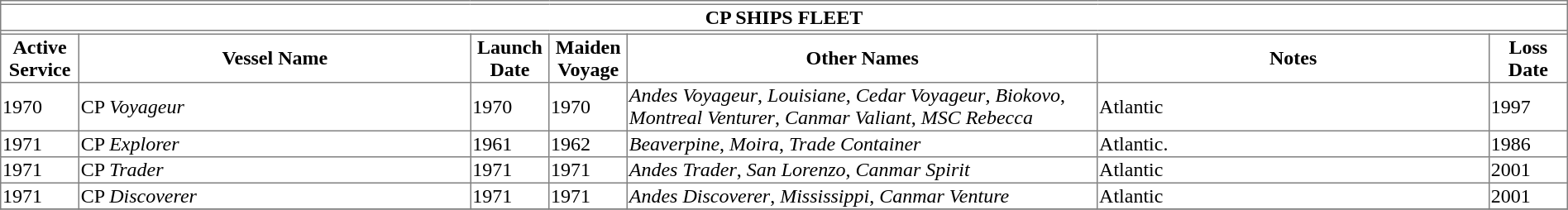<table border=1 style="border-collapse: collapse">
<tr>
<th colspan="7"></th>
</tr>
<tr>
<th colspan="7"><strong>CP SHIPS FLEET</strong></th>
</tr>
<tr>
<th colspan="7"></th>
</tr>
<tr>
<th width="5%">Active Service</th>
<th width="25%">Vessel Name</th>
<th width="5%">Launch Date</th>
<th width="5%">Maiden Voyage</th>
<th width="30%">Other Names</th>
<th width="25%">Notes</th>
<th width="5%">Loss Date</th>
</tr>
<tr>
<td>1970</td>
<td>CP <em>Voyageur</em></td>
<td>1970</td>
<td>1970</td>
<td><em>Andes Voyageur</em>, <em>Louisiane</em>, <em>Cedar Voyageur</em>, <em>Biokovo</em>, <em>Montreal Venturer</em>, <em>Canmar Valiant</em>, <em>MSC Rebecca</em></td>
<td>Atlantic </td>
<td>1997</td>
</tr>
<tr>
<td>1971</td>
<td>CP <em>Explorer</em></td>
<td>1961</td>
<td>1962</td>
<td><em>Beaverpine</em>, <em>Moira</em>, <em>Trade Container</em> </td>
<td>Atlantic.</td>
<td>1986</td>
</tr>
<tr>
<td>1971</td>
<td>CP <em>Trader</em></td>
<td>1971</td>
<td>1971</td>
<td><em>Andes Trader</em>, <em>San Lorenzo</em>, <em>Canmar Spirit</em></td>
<td>Atlantic </td>
<td>2001</td>
</tr>
<tr>
<td>1971</td>
<td>CP <em>Discoverer</em></td>
<td>1971</td>
<td>1971</td>
<td><em>Andes Discoverer</em>, <em>Mississippi</em>, <em>Canmar Venture</em></td>
<td>Atlantic </td>
<td>2001</td>
</tr>
<tr>
</tr>
</table>
